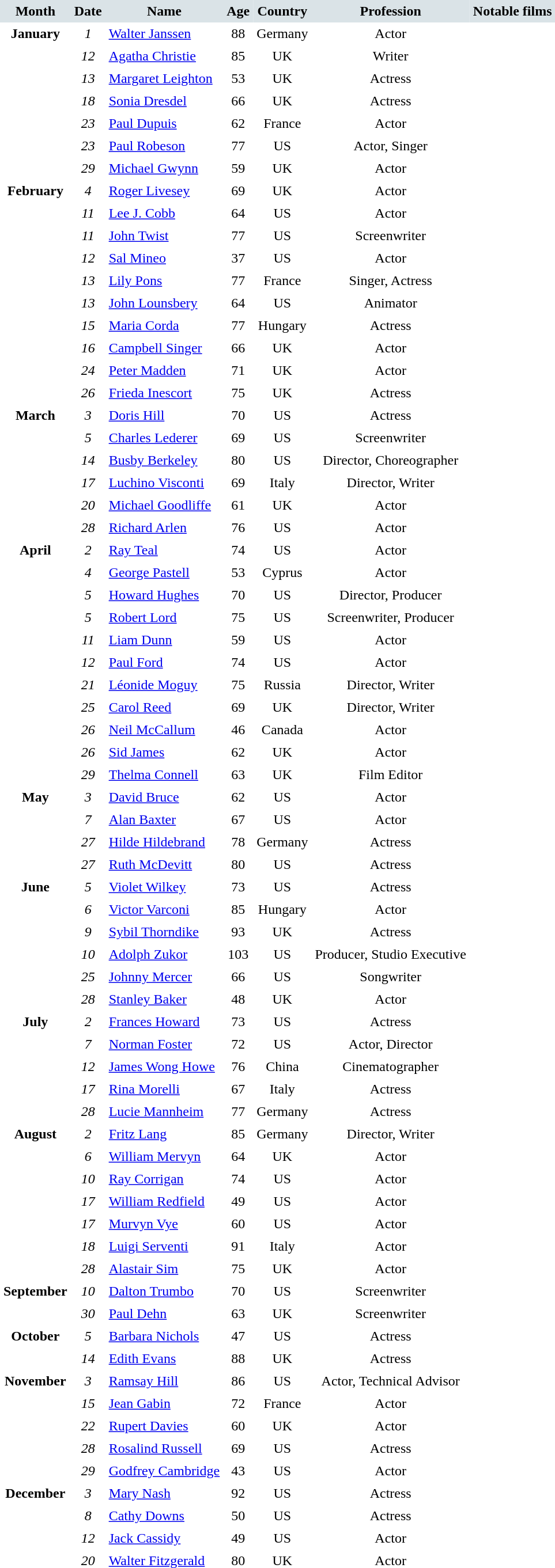<table cellspacing="0" cellpadding="4" border="0">
<tr style="background:#dae3e7; text-align:center;">
<td><strong>Month</strong></td>
<td><strong>Date</strong></td>
<td><strong>Name</strong></td>
<td><strong>Age</strong></td>
<td><strong>Country</strong></td>
<td><strong>Profession</strong></td>
<td><strong>Notable films</strong></td>
</tr>
<tr valign="top">
<td rowspan=7 style="text-align:center; vertical-align:top;"><strong>January</strong></td>
<td style="text-align:center;"><em>1</em></td>
<td><a href='#'>Walter Janssen</a></td>
<td style="text-align:center;">88</td>
<td style="text-align:center;">Germany</td>
<td style="text-align:center;">Actor</td>
<td></td>
</tr>
<tr>
<td style="text-align:center;"><em>12</em></td>
<td><a href='#'>Agatha Christie</a></td>
<td style="text-align:center;">85</td>
<td style="text-align:center;">UK</td>
<td style="text-align:center;">Writer</td>
<td></td>
</tr>
<tr>
<td style="text-align:center;"><em>13</em></td>
<td><a href='#'>Margaret Leighton</a></td>
<td style="text-align:center;">53</td>
<td style="text-align:center;">UK</td>
<td style="text-align:center;">Actress</td>
<td></td>
</tr>
<tr>
<td style="text-align:center;"><em>18</em></td>
<td><a href='#'>Sonia Dresdel</a></td>
<td style="text-align:center;">66</td>
<td style="text-align:center;">UK</td>
<td style="text-align:center;">Actress</td>
<td></td>
</tr>
<tr>
<td style="text-align:center;"><em>23</em></td>
<td><a href='#'>Paul Dupuis</a></td>
<td style="text-align:center;">62</td>
<td style="text-align:center;">France</td>
<td style="text-align:center;">Actor</td>
<td></td>
</tr>
<tr>
<td style="text-align:center;"><em>23</em></td>
<td><a href='#'>Paul Robeson</a></td>
<td style="text-align:center;">77</td>
<td style="text-align:center;">US</td>
<td style="text-align:center;">Actor, Singer</td>
<td></td>
</tr>
<tr>
<td style="text-align:center;"><em>29</em></td>
<td><a href='#'>Michael Gwynn</a></td>
<td style="text-align:center;">59</td>
<td style="text-align:center;">UK</td>
<td style="text-align:center;">Actor</td>
<td></td>
</tr>
<tr>
<td rowspan=9 style="text-align:center; vertical-align:top;"><strong>February</strong></td>
<td style="text-align:center;"><em>4</em></td>
<td><a href='#'>Roger Livesey</a></td>
<td style="text-align:center;">69</td>
<td style="text-align:center;">UK</td>
<td style="text-align:center;">Actor</td>
<td></td>
</tr>
<tr>
<td style="text-align:center;"><em>11</em></td>
<td><a href='#'>Lee J. Cobb</a></td>
<td style="text-align:center;">64</td>
<td style="text-align:center;">US</td>
<td style="text-align:center;">Actor</td>
<td></td>
</tr>
<tr>
<td style="text-align:center;"><em>11</em></td>
<td><a href='#'>John Twist</a></td>
<td style="text-align:center;">77</td>
<td style="text-align:center;">US</td>
<td style="text-align:center;">Screenwriter</td>
<td></td>
</tr>
<tr>
<td style="text-align:center;"><em>12</em></td>
<td><a href='#'>Sal Mineo</a></td>
<td style="text-align:center;">37</td>
<td style="text-align:center;">US</td>
<td style="text-align:center;">Actor</td>
<td></td>
</tr>
<tr>
<td style="text-align:center;"><em>13</em></td>
<td><a href='#'>Lily Pons</a></td>
<td style="text-align:center;">77</td>
<td style="text-align:center;">France</td>
<td style="text-align:center;">Singer, Actress</td>
<td></td>
</tr>
<tr>
<td style="text-align:center;"><em>13</em></td>
<td><a href='#'>John Lounsbery</a></td>
<td style="text-align:center;">64</td>
<td style="text-align:center;">US</td>
<td style="text-align:center;">Animator</td>
<td></td>
</tr>
<tr>
<td style="text-align:center;"><em>15</em></td>
<td><a href='#'>Maria Corda</a></td>
<td style="text-align:center;">77</td>
<td style="text-align:center;">Hungary</td>
<td style="text-align:center;">Actress</td>
<td></td>
</tr>
<tr>
<td style="text-align:center;"><em>16</em></td>
<td><a href='#'>Campbell Singer</a></td>
<td style="text-align:center;">66</td>
<td style="text-align:center;">UK</td>
<td style="text-align:center;">Actor</td>
<td></td>
</tr>
<tr>
<td style="text-align:center;"><em>24</em></td>
<td><a href='#'>Peter Madden</a></td>
<td style="text-align:center;">71</td>
<td style="text-align:center;">UK</td>
<td style="text-align:center;">Actor</td>
<td></td>
</tr>
<tr>
<td></td>
<td style="text-align:center;"><em>26</em></td>
<td><a href='#'>Frieda Inescort</a></td>
<td style="text-align:center;">75</td>
<td style="text-align:center;">UK</td>
<td style="text-align:center;">Actress</td>
<td></td>
</tr>
<tr>
<td rowspan=6 style="text-align:center; vertical-align:top;"><strong>March</strong></td>
<td style="text-align:center;"><em>3</em></td>
<td><a href='#'>Doris Hill</a></td>
<td style="text-align:center;">70</td>
<td style="text-align:center;">US</td>
<td style="text-align:center;">Actress</td>
<td></td>
</tr>
<tr>
<td style="text-align:center;"><em>5</em></td>
<td><a href='#'>Charles Lederer</a></td>
<td style="text-align:center;">69</td>
<td style="text-align:center;">US</td>
<td style="text-align:center;">Screenwriter</td>
<td></td>
</tr>
<tr>
<td style="text-align:center;"><em>14</em></td>
<td><a href='#'>Busby Berkeley</a></td>
<td style="text-align:center;">80</td>
<td style="text-align:center;">US</td>
<td style="text-align:center;">Director, Choreographer</td>
<td></td>
</tr>
<tr>
<td style="text-align:center;"><em>17</em></td>
<td><a href='#'>Luchino Visconti</a></td>
<td style="text-align:center;">69</td>
<td style="text-align:center;">Italy</td>
<td style="text-align:center;">Director, Writer</td>
<td></td>
</tr>
<tr>
<td style="text-align:center;"><em>20</em></td>
<td><a href='#'>Michael Goodliffe</a></td>
<td style="text-align:center;">61</td>
<td style="text-align:center;">UK</td>
<td style="text-align:center;">Actor</td>
<td></td>
</tr>
<tr>
<td style="text-align:center;"><em>28</em></td>
<td><a href='#'>Richard Arlen</a></td>
<td style="text-align:center;">76</td>
<td style="text-align:center;">US</td>
<td style="text-align:center;">Actor</td>
<td></td>
</tr>
<tr>
<td rowspan=11 style="text-align:center; vertical-align:top;"><strong>April</strong></td>
<td style="text-align:center;"><em>2</em></td>
<td><a href='#'>Ray Teal</a></td>
<td style="text-align:center;">74</td>
<td style="text-align:center;">US</td>
<td style="text-align:center;">Actor</td>
<td></td>
</tr>
<tr>
<td style="text-align:center;"><em>4</em></td>
<td><a href='#'>George Pastell</a></td>
<td style="text-align:center;">53</td>
<td style="text-align:center;">Cyprus</td>
<td style="text-align:center;">Actor</td>
<td></td>
</tr>
<tr>
<td style="text-align:center;"><em>5</em></td>
<td><a href='#'>Howard Hughes</a></td>
<td style="text-align:center;">70</td>
<td style="text-align:center;">US</td>
<td style="text-align:center;">Director, Producer</td>
<td></td>
</tr>
<tr>
<td style="text-align:center;"><em>5</em></td>
<td><a href='#'>Robert Lord</a></td>
<td style="text-align:center;">75</td>
<td style="text-align:center;">US</td>
<td style="text-align:center;">Screenwriter, Producer</td>
<td></td>
</tr>
<tr>
<td style="text-align:center;"><em>11</em></td>
<td><a href='#'>Liam Dunn</a></td>
<td style="text-align:center;">59</td>
<td style="text-align:center;">US</td>
<td style="text-align:center;">Actor</td>
<td></td>
</tr>
<tr>
<td style="text-align:center;"><em>12</em></td>
<td><a href='#'>Paul Ford</a></td>
<td style="text-align:center;">74</td>
<td style="text-align:center;">US</td>
<td style="text-align:center;">Actor</td>
<td></td>
</tr>
<tr>
<td style="text-align:center;"><em>21</em></td>
<td><a href='#'>Léonide Moguy</a></td>
<td style="text-align:center;">75</td>
<td style="text-align:center;">Russia</td>
<td style="text-align:center;">Director, Writer</td>
<td></td>
</tr>
<tr>
<td style="text-align:center;"><em>25</em></td>
<td><a href='#'>Carol Reed</a></td>
<td style="text-align:center;">69</td>
<td style="text-align:center;">UK</td>
<td style="text-align:center;">Director, Writer</td>
<td></td>
</tr>
<tr>
<td style="text-align:center;"><em>26</em></td>
<td><a href='#'>Neil McCallum</a></td>
<td style="text-align:center;">46</td>
<td style="text-align:center;">Canada</td>
<td style="text-align:center;">Actor</td>
<td></td>
</tr>
<tr>
<td style="text-align:center;"><em>26</em></td>
<td><a href='#'>Sid James</a></td>
<td style="text-align:center;">62</td>
<td style="text-align:center;">UK</td>
<td style="text-align:center;">Actor</td>
<td></td>
</tr>
<tr>
<td style="text-align:center;"><em>29</em></td>
<td><a href='#'>Thelma Connell</a></td>
<td style="text-align:center;">63</td>
<td style="text-align:center;">UK</td>
<td style="text-align:center;">Film Editor</td>
<td></td>
</tr>
<tr>
<td rowspan=4 style="text-align:center; vertical-align:top;"><strong>May</strong></td>
<td style="text-align:center;"><em>3</em></td>
<td><a href='#'>David Bruce</a></td>
<td style="text-align:center;">62</td>
<td style="text-align:center;">US</td>
<td style="text-align:center;">Actor</td>
<td></td>
</tr>
<tr>
<td style="text-align:center;"><em>7</em></td>
<td><a href='#'>Alan Baxter</a></td>
<td style="text-align:center;">67</td>
<td style="text-align:center;">US</td>
<td style="text-align:center;">Actor</td>
<td></td>
</tr>
<tr>
<td style="text-align:center;"><em>27</em></td>
<td><a href='#'>Hilde Hildebrand</a></td>
<td style="text-align:center;">78</td>
<td style="text-align:center;">Germany</td>
<td style="text-align:center;">Actress</td>
<td></td>
</tr>
<tr>
<td style="text-align:center;"><em>27</em></td>
<td><a href='#'>Ruth McDevitt</a></td>
<td style="text-align:center;">80</td>
<td style="text-align:center;">US</td>
<td style="text-align:center;">Actress</td>
<td></td>
</tr>
<tr>
<td rowspan=6 style="text-align:center; vertical-align:top;"><strong>June</strong></td>
<td style="text-align:center;"><em>5</em></td>
<td><a href='#'>Violet Wilkey</a></td>
<td style="text-align:center;">73</td>
<td style="text-align:center;">US</td>
<td style="text-align:center;">Actress</td>
<td></td>
</tr>
<tr>
<td style="text-align:center;"><em>6</em></td>
<td><a href='#'>Victor Varconi</a></td>
<td style="text-align:center;">85</td>
<td style="text-align:center;">Hungary</td>
<td style="text-align:center;">Actor</td>
<td></td>
</tr>
<tr>
<td style="text-align:center;"><em>9</em></td>
<td><a href='#'>Sybil Thorndike</a></td>
<td style="text-align:center;">93</td>
<td style="text-align:center;">UK</td>
<td style="text-align:center;">Actress</td>
<td></td>
</tr>
<tr>
<td style="text-align:center;"><em>10</em></td>
<td><a href='#'>Adolph Zukor</a></td>
<td style="text-align:center;">103</td>
<td style="text-align:center;">US</td>
<td style="text-align:center;">Producer, Studio Executive</td>
<td></td>
</tr>
<tr>
<td style="text-align:center;"><em>25</em></td>
<td><a href='#'>Johnny Mercer</a></td>
<td style="text-align:center;">66</td>
<td style="text-align:center;">US</td>
<td style="text-align:center;">Songwriter</td>
<td></td>
</tr>
<tr>
<td style="text-align:center;"><em>28</em></td>
<td><a href='#'>Stanley Baker</a></td>
<td style="text-align:center;">48</td>
<td style="text-align:center;">UK</td>
<td style="text-align:center;">Actor</td>
<td></td>
</tr>
<tr>
<td rowspan=5 style="text-align:center; vertical-align:top;"><strong>July</strong></td>
<td style="text-align:center;"><em>2</em></td>
<td><a href='#'>Frances Howard</a></td>
<td style="text-align:center;">73</td>
<td style="text-align:center;">US</td>
<td style="text-align:center;">Actress</td>
<td></td>
</tr>
<tr>
<td style="text-align:center;"><em>7</em></td>
<td><a href='#'>Norman Foster</a></td>
<td style="text-align:center;">72</td>
<td style="text-align:center;">US</td>
<td style="text-align:center;">Actor, Director</td>
<td></td>
</tr>
<tr>
<td style="text-align:center;"><em>12</em></td>
<td><a href='#'>James Wong Howe</a></td>
<td style="text-align:center;">76</td>
<td style="text-align:center;">China</td>
<td style="text-align:center;">Cinematographer</td>
<td></td>
</tr>
<tr>
<td style="text-align:center;"><em>17</em></td>
<td><a href='#'>Rina Morelli</a></td>
<td style="text-align:center;">67</td>
<td style="text-align:center;">Italy</td>
<td style="text-align:center;">Actress</td>
<td></td>
</tr>
<tr>
<td style="text-align:center;"><em>28</em></td>
<td><a href='#'>Lucie Mannheim</a></td>
<td style="text-align:center;">77</td>
<td style="text-align:center;">Germany</td>
<td style="text-align:center;">Actress</td>
<td></td>
</tr>
<tr>
<td rowspan=7 style="text-align:center; vertical-align:top;"><strong>August</strong></td>
<td style="text-align:center;"><em>2</em></td>
<td><a href='#'>Fritz Lang</a></td>
<td style="text-align:center;">85</td>
<td style="text-align:center;">Germany</td>
<td style="text-align:center;">Director, Writer</td>
<td></td>
</tr>
<tr>
<td style="text-align:center;"><em>6</em></td>
<td><a href='#'>William Mervyn</a></td>
<td style="text-align:center;">64</td>
<td style="text-align:center;">UK</td>
<td style="text-align:center;">Actor</td>
<td></td>
</tr>
<tr>
<td style="text-align:center;"><em>10</em></td>
<td><a href='#'>Ray Corrigan</a></td>
<td style="text-align:center;">74</td>
<td style="text-align:center;">US</td>
<td style="text-align:center;">Actor</td>
<td></td>
</tr>
<tr>
<td style="text-align:center;"><em>17</em></td>
<td><a href='#'>William Redfield</a></td>
<td style="text-align:center;">49</td>
<td style="text-align:center;">US</td>
<td style="text-align:center;">Actor</td>
<td></td>
</tr>
<tr>
<td style="text-align:center;"><em>17</em></td>
<td><a href='#'>Murvyn Vye</a></td>
<td style="text-align:center;">60</td>
<td style="text-align:center;">US</td>
<td style="text-align:center;">Actor</td>
<td></td>
</tr>
<tr>
<td style="text-align:center;"><em>18</em></td>
<td><a href='#'>Luigi Serventi</a></td>
<td style="text-align:center;">91</td>
<td style="text-align:center;">Italy</td>
<td style="text-align:center;">Actor</td>
<td></td>
</tr>
<tr>
<td style="text-align:center;"><em>28</em></td>
<td><a href='#'>Alastair Sim</a></td>
<td style="text-align:center;">75</td>
<td style="text-align:center;">UK</td>
<td style="text-align:center;">Actor</td>
<td></td>
</tr>
<tr>
<td rowspan=2 style="text-align:center; vertical-align:top;"><strong>September</strong></td>
<td style="text-align:center;"><em>10</em></td>
<td><a href='#'>Dalton Trumbo</a></td>
<td style="text-align:center;">70</td>
<td style="text-align:center;">US</td>
<td style="text-align:center;">Screenwriter</td>
<td></td>
</tr>
<tr>
<td style="text-align:center;"><em>30</em></td>
<td><a href='#'>Paul Dehn</a></td>
<td style="text-align:center;">63</td>
<td style="text-align:center;">UK</td>
<td style="text-align:center;">Screenwriter</td>
<td></td>
</tr>
<tr>
<td rowspan=2 style="text-align:center; vertical-align:top;"><strong>October</strong></td>
<td style="text-align:center;"><em>5</em></td>
<td><a href='#'>Barbara Nichols</a></td>
<td style="text-align:center;">47</td>
<td style="text-align:center;">US</td>
<td style="text-align:center;">Actress</td>
<td></td>
</tr>
<tr>
<td style="text-align:center;"><em>14</em></td>
<td><a href='#'>Edith Evans</a></td>
<td style="text-align:center;">88</td>
<td style="text-align:center;">UK</td>
<td style="text-align:center;">Actress</td>
<td></td>
</tr>
<tr>
<td rowspan=5 style="text-align:center; vertical-align:top;"><strong>November</strong></td>
<td style="text-align:center;"><em>3</em></td>
<td><a href='#'>Ramsay Hill</a></td>
<td style="text-align:center;">86</td>
<td style="text-align:center;">US</td>
<td style="text-align:center;">Actor, Technical Advisor</td>
<td></td>
</tr>
<tr>
<td style="text-align:center;"><em>15</em></td>
<td><a href='#'>Jean Gabin</a></td>
<td style="text-align:center;">72</td>
<td style="text-align:center;">France</td>
<td style="text-align:center;">Actor</td>
<td></td>
</tr>
<tr>
<td style="text-align:center;"><em>22</em></td>
<td><a href='#'>Rupert Davies</a></td>
<td style="text-align:center;">60</td>
<td style="text-align:center;">UK</td>
<td style="text-align:center;">Actor</td>
<td></td>
</tr>
<tr>
<td style="text-align:center;"><em>28</em></td>
<td><a href='#'>Rosalind Russell</a></td>
<td style="text-align:center;">69</td>
<td style="text-align:center;">US</td>
<td style="text-align:center;">Actress</td>
<td></td>
</tr>
<tr>
<td style="text-align:center;"><em>29</em></td>
<td><a href='#'>Godfrey Cambridge</a></td>
<td style="text-align:center;">43</td>
<td style="text-align:center;">US</td>
<td style="text-align:center;">Actor</td>
<td></td>
</tr>
<tr>
<td rowspan=4 style="text-align:center; vertical-align:top;"><strong>December</strong></td>
<td style="text-align:center;"><em>3</em></td>
<td><a href='#'>Mary Nash</a></td>
<td style="text-align:center;">92</td>
<td style="text-align:center;">US</td>
<td style="text-align:center;">Actress</td>
<td></td>
</tr>
<tr>
<td style="text-align:center;"><em>8</em></td>
<td><a href='#'>Cathy Downs</a></td>
<td style="text-align:center;">50</td>
<td style="text-align:center;">US</td>
<td style="text-align:center;">Actress</td>
<td></td>
</tr>
<tr>
<td style="text-align:center;"><em>12</em></td>
<td><a href='#'>Jack Cassidy</a></td>
<td style="text-align:center;">49</td>
<td style="text-align:center;">US</td>
<td style="text-align:center;">Actor</td>
<td></td>
</tr>
<tr>
<td style="text-align:center;"><em>20</em></td>
<td><a href='#'>Walter Fitzgerald</a></td>
<td style="text-align:center;">80</td>
<td style="text-align:center;">UK</td>
<td style="text-align:center;">Actor</td>
<td></td>
</tr>
<tr>
</tr>
</table>
